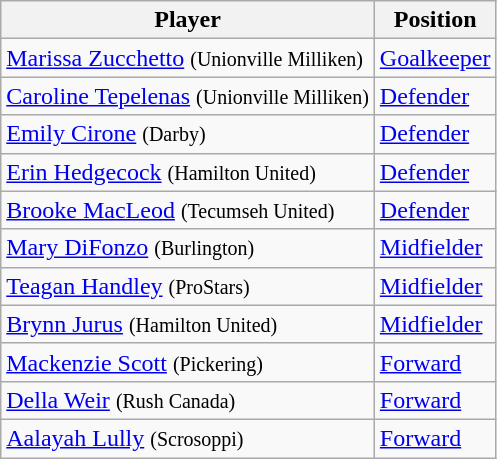<table class="wikitable">
<tr>
<th>Player</th>
<th>Position</th>
</tr>
<tr>
<td><a href='#'>Marissa Zucchetto</a> <small>(Unionville Milliken)</small></td>
<td><a href='#'>Goalkeeper</a></td>
</tr>
<tr>
<td><a href='#'>Caroline Tepelenas</a> <small>(Unionville Milliken)</small></td>
<td><a href='#'>Defender</a></td>
</tr>
<tr>
<td><a href='#'>Emily Cirone</a> <small>(Darby)</small></td>
<td><a href='#'>Defender</a></td>
</tr>
<tr>
<td><a href='#'>Erin Hedgecock</a> <small>(Hamilton United)</small></td>
<td><a href='#'>Defender</a></td>
</tr>
<tr>
<td><a href='#'>Brooke MacLeod</a> <small>(Tecumseh United)</small></td>
<td><a href='#'>Defender</a></td>
</tr>
<tr>
<td><a href='#'>Mary DiFonzo</a> <small>(Burlington)</small></td>
<td><a href='#'>Midfielder</a></td>
</tr>
<tr>
<td><a href='#'>Teagan Handley</a> <small>(ProStars)</small></td>
<td><a href='#'>Midfielder</a></td>
</tr>
<tr>
<td><a href='#'>Brynn Jurus</a> <small>(Hamilton United)</small></td>
<td><a href='#'>Midfielder</a></td>
</tr>
<tr>
<td><a href='#'>Mackenzie Scott</a> <small>(Pickering)</small></td>
<td><a href='#'>Forward</a></td>
</tr>
<tr>
<td><a href='#'>Della Weir</a> <small>(Rush Canada)</small></td>
<td><a href='#'>Forward</a></td>
</tr>
<tr>
<td><a href='#'>Aalayah Lully</a> <small>(Scrosoppi)</small></td>
<td><a href='#'>Forward</a></td>
</tr>
</table>
